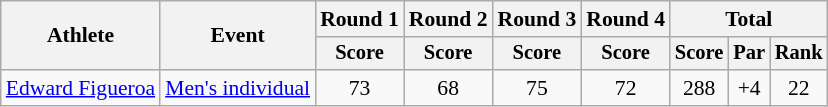<table class=wikitable style=font-size:90%;text-align:center>
<tr>
<th rowspan=2>Athlete</th>
<th rowspan=2>Event</th>
<th>Round 1</th>
<th>Round 2</th>
<th>Round 3</th>
<th>Round 4</th>
<th colspan=3>Total</th>
</tr>
<tr style=font-size:95%>
<th>Score</th>
<th>Score</th>
<th>Score</th>
<th>Score</th>
<th>Score</th>
<th>Par</th>
<th>Rank</th>
</tr>
<tr>
<td style="text-align:left"><a href='#'>Edward Figueroa</a></td>
<td style="text-align:left" rowspan=2><a href='#'>Men's individual</a></td>
<td>73</td>
<td>68</td>
<td>75</td>
<td>72</td>
<td>288</td>
<td>+4</td>
<td>22</td>
</tr>
</table>
